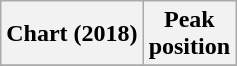<table class="wikitable plainrowheaders" style="text-align:center">
<tr>
<th scope="col">Chart (2018)</th>
<th scope="col">Peak<br>position</th>
</tr>
<tr>
</tr>
</table>
